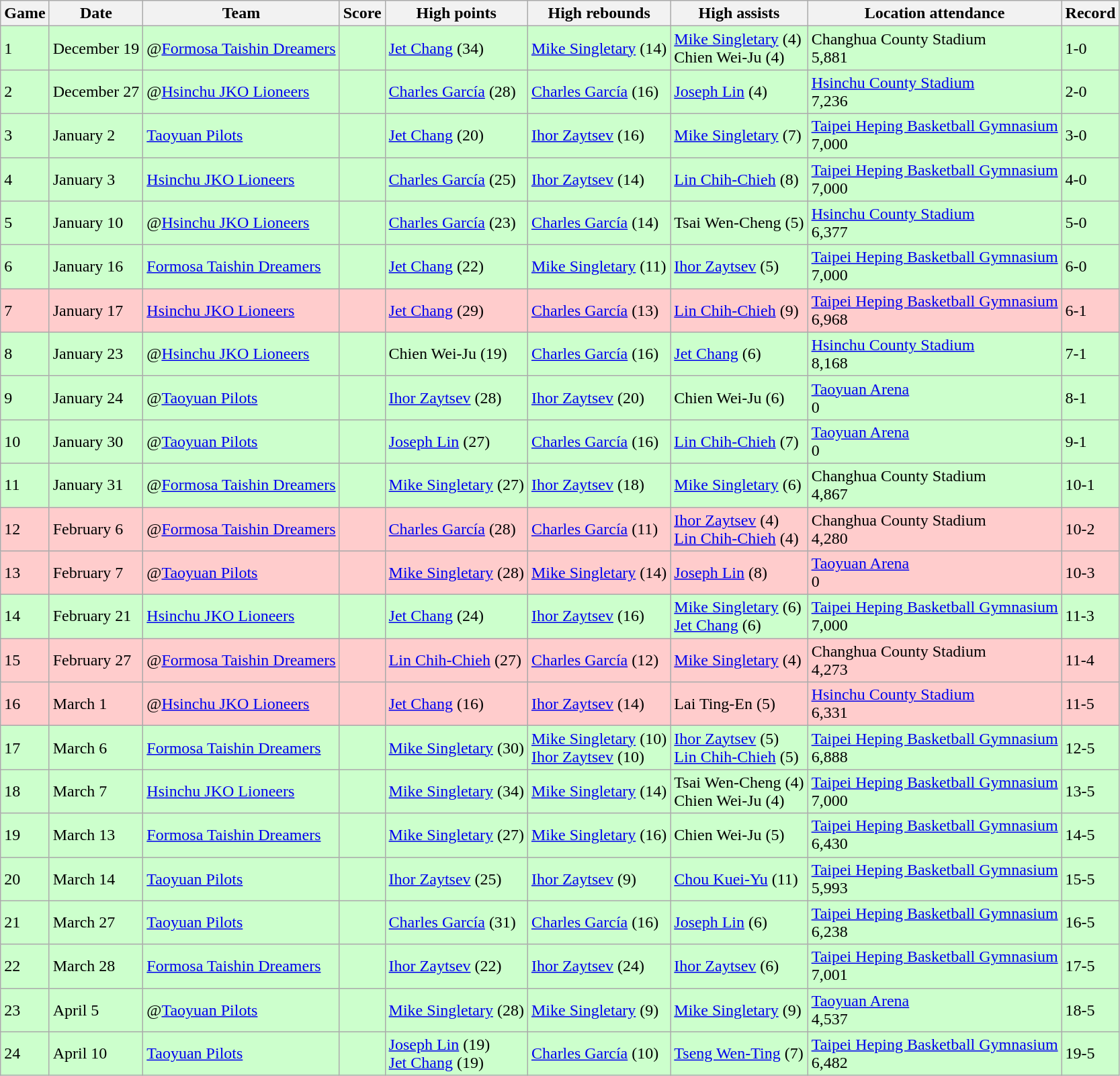<table class="wikitable">
<tr>
<th>Game</th>
<th>Date</th>
<th>Team</th>
<th>Score</th>
<th>High points</th>
<th>High rebounds</th>
<th>High assists</th>
<th>Location attendance</th>
<th>Record</th>
</tr>
<tr style="background:#cfc">
<td>1</td>
<td>December 19</td>
<td>@<a href='#'>Formosa Taishin Dreamers</a></td>
<td></td>
<td><a href='#'>Jet Chang</a> (34)</td>
<td><a href='#'>Mike Singletary</a> (14)</td>
<td><a href='#'>Mike Singletary</a> (4)<br>Chien Wei-Ju (4)</td>
<td>Changhua County Stadium<br>5,881</td>
<td>1-0</td>
</tr>
<tr style="background:#cfc">
<td>2</td>
<td>December 27</td>
<td>@<a href='#'>Hsinchu JKO Lioneers</a></td>
<td></td>
<td><a href='#'>Charles García</a> (28)</td>
<td><a href='#'>Charles García</a> (16)</td>
<td><a href='#'>Joseph Lin</a> (4)</td>
<td><a href='#'>Hsinchu County Stadium</a><br>7,236</td>
<td>2-0</td>
</tr>
<tr style="background:#cfc">
<td>3</td>
<td>January 2</td>
<td><a href='#'>Taoyuan Pilots</a></td>
<td></td>
<td><a href='#'>Jet Chang</a> (20)</td>
<td><a href='#'>Ihor Zaytsev</a> (16)</td>
<td><a href='#'>Mike Singletary</a> (7)</td>
<td><a href='#'>Taipei Heping Basketball Gymnasium</a><br>7,000</td>
<td>3-0</td>
</tr>
<tr style="background:#cfc">
<td>4</td>
<td>January 3</td>
<td><a href='#'>Hsinchu JKO Lioneers</a></td>
<td></td>
<td><a href='#'>Charles García</a> (25)</td>
<td><a href='#'>Ihor Zaytsev</a> (14)</td>
<td><a href='#'>Lin Chih-Chieh</a> (8)</td>
<td><a href='#'>Taipei Heping Basketball Gymnasium</a><br>7,000</td>
<td>4-0</td>
</tr>
<tr style="background:#cfc">
<td>5</td>
<td>January 10</td>
<td>@<a href='#'>Hsinchu JKO Lioneers</a></td>
<td></td>
<td><a href='#'>Charles García</a> (23)</td>
<td><a href='#'>Charles García</a> (14)</td>
<td>Tsai Wen-Cheng (5)</td>
<td><a href='#'>Hsinchu County Stadium</a><br>6,377</td>
<td>5-0</td>
</tr>
<tr style="background:#cfc">
<td>6</td>
<td>January 16</td>
<td><a href='#'>Formosa Taishin Dreamers</a></td>
<td></td>
<td><a href='#'>Jet Chang</a> (22)</td>
<td><a href='#'>Mike Singletary</a> (11)</td>
<td><a href='#'>Ihor Zaytsev</a> (5)</td>
<td><a href='#'>Taipei Heping Basketball Gymnasium</a><br>7,000</td>
<td>6-0</td>
</tr>
<tr style="background:#fcc;">
<td>7</td>
<td>January 17</td>
<td><a href='#'>Hsinchu JKO Lioneers</a></td>
<td></td>
<td><a href='#'>Jet Chang</a> (29)</td>
<td><a href='#'>Charles García</a> (13)</td>
<td><a href='#'>Lin Chih-Chieh</a> (9)</td>
<td><a href='#'>Taipei Heping Basketball Gymnasium</a><br>6,968</td>
<td>6-1</td>
</tr>
<tr style="background:#cfc">
<td>8</td>
<td>January 23</td>
<td>@<a href='#'>Hsinchu JKO Lioneers</a></td>
<td></td>
<td>Chien Wei-Ju (19)</td>
<td><a href='#'>Charles García</a> (16)</td>
<td><a href='#'>Jet Chang</a> (6)</td>
<td><a href='#'>Hsinchu County Stadium</a><br>8,168</td>
<td>7-1</td>
</tr>
<tr style="background:#cfc">
<td>9</td>
<td>January 24</td>
<td>@<a href='#'>Taoyuan Pilots</a></td>
<td></td>
<td><a href='#'>Ihor Zaytsev</a> (28)</td>
<td><a href='#'>Ihor Zaytsev</a> (20)</td>
<td>Chien Wei-Ju (6)</td>
<td><a href='#'>Taoyuan Arena</a><br>0</td>
<td>8-1</td>
</tr>
<tr style="background:#cfc">
<td>10</td>
<td>January 30</td>
<td>@<a href='#'>Taoyuan Pilots</a></td>
<td></td>
<td><a href='#'>Joseph Lin</a> (27)</td>
<td><a href='#'>Charles García</a> (16)</td>
<td><a href='#'>Lin Chih-Chieh</a> (7)</td>
<td><a href='#'>Taoyuan Arena</a><br>0</td>
<td>9-1</td>
</tr>
<tr style="background:#cfc">
<td>11</td>
<td>January 31</td>
<td>@<a href='#'>Formosa Taishin Dreamers</a></td>
<td></td>
<td><a href='#'>Mike Singletary</a> (27)</td>
<td><a href='#'>Ihor Zaytsev</a> (18)</td>
<td><a href='#'>Mike Singletary</a> (6)</td>
<td>Changhua County Stadium<br>4,867</td>
<td>10-1</td>
</tr>
<tr style="background:#fcc;">
<td>12</td>
<td>February 6</td>
<td>@<a href='#'>Formosa Taishin Dreamers</a></td>
<td></td>
<td><a href='#'>Charles García</a> (28)</td>
<td><a href='#'>Charles García</a> (11)</td>
<td><a href='#'>Ihor Zaytsev</a> (4)<br><a href='#'>Lin Chih-Chieh</a> (4)</td>
<td>Changhua County Stadium<br>4,280</td>
<td>10-2</td>
</tr>
<tr style="background:#fcc;">
<td>13</td>
<td>February 7</td>
<td>@<a href='#'>Taoyuan Pilots</a></td>
<td></td>
<td><a href='#'>Mike Singletary</a> (28)</td>
<td><a href='#'>Mike Singletary</a> (14)</td>
<td><a href='#'>Joseph Lin</a> (8)</td>
<td><a href='#'>Taoyuan Arena</a><br>0</td>
<td>10-3</td>
</tr>
<tr style="background:#cfc">
<td>14</td>
<td>February 21</td>
<td><a href='#'>Hsinchu JKO Lioneers</a></td>
<td></td>
<td><a href='#'>Jet Chang</a> (24)</td>
<td><a href='#'>Ihor Zaytsev</a> (16)</td>
<td><a href='#'>Mike Singletary</a> (6)<br><a href='#'>Jet Chang</a> (6)</td>
<td><a href='#'>Taipei Heping Basketball Gymnasium</a><br>7,000</td>
<td>11-3</td>
</tr>
<tr style="background:#fcc;">
<td>15</td>
<td>February 27</td>
<td>@<a href='#'>Formosa Taishin Dreamers</a></td>
<td></td>
<td><a href='#'>Lin Chih-Chieh</a> (27)</td>
<td><a href='#'>Charles García</a> (12)</td>
<td><a href='#'>Mike Singletary</a> (4)</td>
<td>Changhua County Stadium<br>4,273</td>
<td>11-4</td>
</tr>
<tr style="background:#fcc;">
<td>16</td>
<td>March 1</td>
<td>@<a href='#'>Hsinchu JKO Lioneers</a></td>
<td></td>
<td><a href='#'>Jet Chang</a> (16)</td>
<td><a href='#'>Ihor Zaytsev</a> (14)</td>
<td>Lai Ting-En (5)</td>
<td><a href='#'>Hsinchu County Stadium</a><br>6,331</td>
<td>11-5</td>
</tr>
<tr style="background:#cfc">
<td>17</td>
<td>March 6</td>
<td><a href='#'>Formosa Taishin Dreamers</a></td>
<td></td>
<td><a href='#'>Mike Singletary</a> (30)</td>
<td><a href='#'>Mike Singletary</a> (10)<br><a href='#'>Ihor Zaytsev</a> (10)</td>
<td><a href='#'>Ihor Zaytsev</a> (5)<br><a href='#'>Lin Chih-Chieh</a> (5)</td>
<td><a href='#'>Taipei Heping Basketball Gymnasium</a><br>6,888</td>
<td>12-5</td>
</tr>
<tr style="background:#cfc">
<td>18</td>
<td>March 7</td>
<td><a href='#'>Hsinchu JKO Lioneers</a></td>
<td></td>
<td><a href='#'>Mike Singletary</a> (34)</td>
<td><a href='#'>Mike Singletary</a> (14)</td>
<td>Tsai Wen-Cheng (4)<br>Chien Wei-Ju (4)</td>
<td><a href='#'>Taipei Heping Basketball Gymnasium</a><br>7,000</td>
<td>13-5</td>
</tr>
<tr style="background:#cfc">
<td>19</td>
<td>March 13</td>
<td><a href='#'>Formosa Taishin Dreamers</a></td>
<td></td>
<td><a href='#'>Mike Singletary</a> (27)</td>
<td><a href='#'>Mike Singletary</a> (16)</td>
<td>Chien Wei-Ju (5)</td>
<td><a href='#'>Taipei Heping Basketball Gymnasium</a><br>6,430</td>
<td>14-5</td>
</tr>
<tr style="background:#cfc">
<td>20</td>
<td>March 14</td>
<td><a href='#'>Taoyuan Pilots</a></td>
<td></td>
<td><a href='#'>Ihor Zaytsev</a> (25)</td>
<td><a href='#'>Ihor Zaytsev</a> (9)</td>
<td><a href='#'>Chou Kuei-Yu</a> (11)</td>
<td><a href='#'>Taipei Heping Basketball Gymnasium</a><br>5,993</td>
<td>15-5</td>
</tr>
<tr style="background:#cfc">
<td>21</td>
<td>March 27</td>
<td><a href='#'>Taoyuan Pilots</a></td>
<td></td>
<td><a href='#'>Charles García</a> (31)</td>
<td><a href='#'>Charles García</a> (16)</td>
<td><a href='#'>Joseph Lin</a> (6)</td>
<td><a href='#'>Taipei Heping Basketball Gymnasium</a><br>6,238</td>
<td>16-5</td>
</tr>
<tr style="background:#cfc">
<td>22</td>
<td>March 28</td>
<td><a href='#'>Formosa Taishin Dreamers</a></td>
<td></td>
<td><a href='#'>Ihor Zaytsev</a> (22)</td>
<td><a href='#'>Ihor Zaytsev</a> (24)</td>
<td><a href='#'>Ihor Zaytsev</a> (6)</td>
<td><a href='#'>Taipei Heping Basketball Gymnasium</a><br>7,001</td>
<td>17-5</td>
</tr>
<tr style="background:#cfc">
<td>23</td>
<td>April 5</td>
<td>@<a href='#'>Taoyuan Pilots</a></td>
<td></td>
<td><a href='#'>Mike Singletary</a> (28)</td>
<td><a href='#'>Mike Singletary</a> (9)</td>
<td><a href='#'>Mike Singletary</a> (9)</td>
<td><a href='#'>Taoyuan Arena</a><br>4,537</td>
<td>18-5</td>
</tr>
<tr style="background:#cfc">
<td>24</td>
<td>April 10</td>
<td><a href='#'>Taoyuan Pilots</a></td>
<td></td>
<td><a href='#'>Joseph Lin</a> (19)<br><a href='#'>Jet Chang</a> (19)</td>
<td><a href='#'>Charles García</a> (10)</td>
<td><a href='#'>Tseng Wen-Ting</a> (7)</td>
<td><a href='#'>Taipei Heping Basketball Gymnasium</a><br>6,482</td>
<td>19-5</td>
</tr>
</table>
